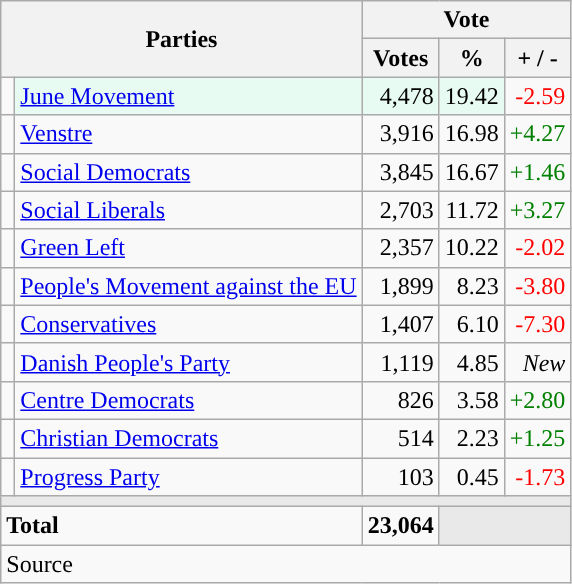<table class="wikitable" style="text-align:right;">
<tr>
<th style="text-align:centre;" rowspan="2" colspan="2" width="225">Parties</th>
<th colspan="3">Vote</th>
</tr>
<tr>
<th width="15">Votes</th>
<th width="15">%</th>
<th width="15">+ / -</th>
</tr>
<tr>
<td width="2" style="color:inherit;background:"></td>
<td bgcolor=#e8fbf3   align="left"><a href='#'>June Movement</a></td>
<td bgcolor=#e8fbf3>4,478</td>
<td bgcolor=#e8fbf3>19.42</td>
<td style=color:red;>-2.59</td>
</tr>
<tr>
<td width="2" style="color:inherit;background:"></td>
<td align="left"><a href='#'>Venstre</a></td>
<td>3,916</td>
<td>16.98</td>
<td style=color:green;>+4.27</td>
</tr>
<tr>
<td width="2" style="color:inherit;background:"></td>
<td align="left"><a href='#'>Social Democrats</a></td>
<td>3,845</td>
<td>16.67</td>
<td style=color:green;>+1.46</td>
</tr>
<tr>
<td width="2" style="color:inherit;background:"></td>
<td align="left"><a href='#'>Social Liberals</a></td>
<td>2,703</td>
<td>11.72</td>
<td style=color:green;>+3.27</td>
</tr>
<tr>
<td width="2" style="color:inherit;background:"></td>
<td align="left"><a href='#'>Green Left</a></td>
<td>2,357</td>
<td>10.22</td>
<td style=color:red;>-2.02</td>
</tr>
<tr>
<td width="2" style="color:inherit;background:"></td>
<td align="left"><a href='#'>People's Movement against the EU</a></td>
<td>1,899</td>
<td>8.23</td>
<td style=color:red;>-3.80</td>
</tr>
<tr>
<td width="2" style="color:inherit;background:"></td>
<td align="left"><a href='#'>Conservatives</a></td>
<td>1,407</td>
<td>6.10</td>
<td style=color:red;>-7.30</td>
</tr>
<tr>
<td width="2" style="color:inherit;background:"></td>
<td align="left"><a href='#'>Danish People's Party</a></td>
<td>1,119</td>
<td>4.85</td>
<td><em>New</em></td>
</tr>
<tr>
<td width="2" style="color:inherit;background:"></td>
<td align="left"><a href='#'>Centre Democrats</a></td>
<td>826</td>
<td>3.58</td>
<td style=color:green;>+2.80</td>
</tr>
<tr>
<td width="2" style="color:inherit;background:"></td>
<td align="left"><a href='#'>Christian Democrats</a></td>
<td>514</td>
<td>2.23</td>
<td style=color:green;>+1.25</td>
</tr>
<tr>
<td width="2" style="color:inherit;background:"></td>
<td align="left"><a href='#'>Progress Party</a></td>
<td>103</td>
<td>0.45</td>
<td style=color:red;>-1.73</td>
</tr>
<tr>
<td colspan="7" bgcolor="#E9E9E9"></td>
</tr>
<tr>
<td align="left" colspan="2"><strong>Total</strong></td>
<td><strong>23,064</strong></td>
<td bgcolor="#E9E9E9" colspan="2"></td>
</tr>
<tr>
<td align="left" colspan="6">Source</td>
</tr>
</table>
